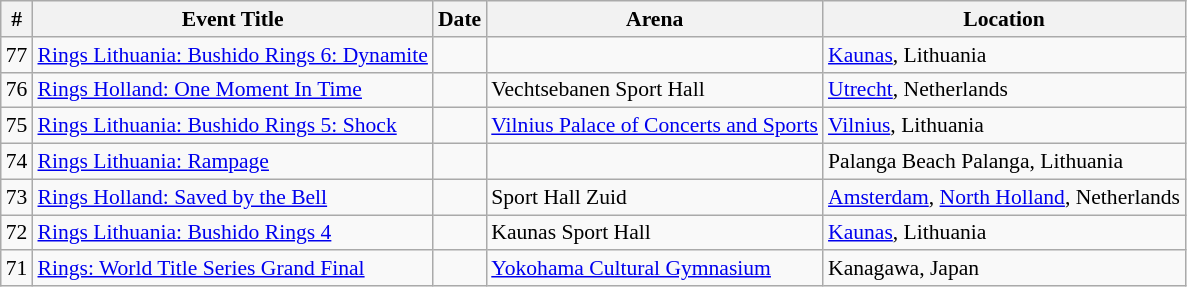<table class="sortable wikitable succession-box" style="font-size:90%;">
<tr>
<th scope="col">#</th>
<th scope="col">Event Title</th>
<th scope="col">Date</th>
<th scope="col">Arena</th>
<th scope="col">Location</th>
</tr>
<tr>
<td align=center>77</td>
<td><a href='#'>Rings Lithuania: Bushido Rings 6: Dynamite</a></td>
<td></td>
<td></td>
<td><a href='#'>Kaunas</a>, Lithuania</td>
</tr>
<tr>
<td align=center>76</td>
<td><a href='#'>Rings Holland: One Moment In Time</a></td>
<td></td>
<td>Vechtsebanen Sport Hall</td>
<td><a href='#'>Utrecht</a>, Netherlands</td>
</tr>
<tr>
<td align=center>75</td>
<td><a href='#'>Rings Lithuania: Bushido Rings 5: Shock</a></td>
<td></td>
<td><a href='#'>Vilnius Palace of Concerts and Sports</a></td>
<td><a href='#'>Vilnius</a>, Lithuania</td>
</tr>
<tr>
<td align=center>74</td>
<td><a href='#'>Rings Lithuania: Rampage</a></td>
<td></td>
<td></td>
<td>Palanga Beach Palanga, Lithuania</td>
</tr>
<tr>
<td align=center>73</td>
<td><a href='#'>Rings Holland: Saved by the Bell</a></td>
<td></td>
<td>Sport Hall Zuid</td>
<td><a href='#'>Amsterdam</a>, <a href='#'>North Holland</a>, Netherlands</td>
</tr>
<tr>
<td align=center>72</td>
<td><a href='#'>Rings Lithuania: Bushido Rings 4</a></td>
<td></td>
<td>Kaunas Sport Hall</td>
<td><a href='#'>Kaunas</a>, Lithuania</td>
</tr>
<tr>
<td align=center>71</td>
<td><a href='#'>Rings: World Title Series Grand Final</a></td>
<td></td>
<td><a href='#'>Yokohama Cultural Gymnasium</a></td>
<td>Kanagawa, Japan</td>
</tr>
</table>
